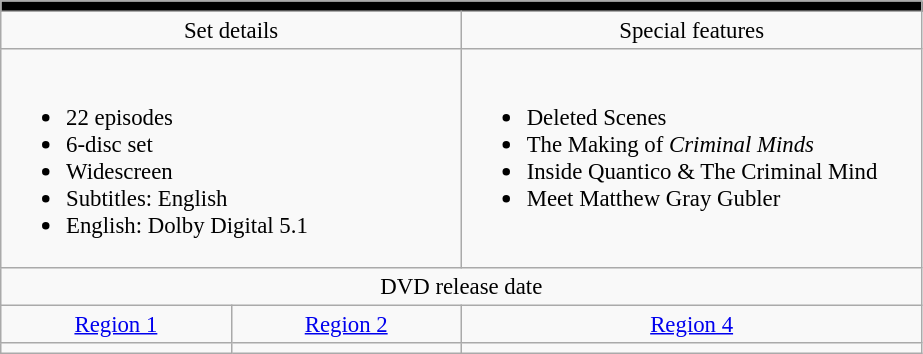<table class="wikitable" style="font-size: 95%;">
<tr style="background:#000000">
<td colspan="4" style="text-align:center;"></td>
</tr>
<tr style="text-align:center;">
<td style="width:300px;" colspan="2">Set details</td>
<td style="width:300px;" colspan="2">Special features</td>
</tr>
<tr valign="top">
<td colspan="2"  style="text-align:left; width:300px;"><br><ul><li>22 episodes</li><li>6-disc set</li><li>Widescreen</li><li>Subtitles: English</li><li>English: Dolby Digital 5.1</li></ul></td>
<td colspan="3" style="text-align:left; width:300px;"><br><ul><li>Deleted Scenes</li><li>The Making of <em>Criminal Minds</em></li><li>Inside Quantico & The Criminal Mind</li><li>Meet Matthew Gray Gubler</li></ul></td>
</tr>
<tr>
<td colspan="3" style="text-align:center;">DVD release date</td>
</tr>
<tr style="text-align:center;">
<td><a href='#'>Region 1</a></td>
<td><a href='#'>Region 2</a></td>
<td><a href='#'>Region 4</a></td>
</tr>
<tr style="text-align:center;">
<td></td>
<td></td>
<td></td>
</tr>
</table>
